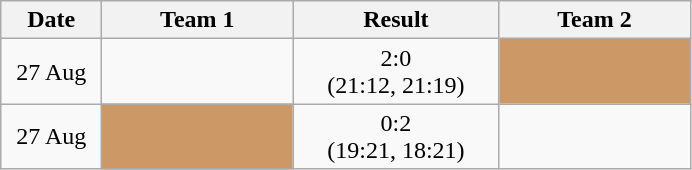<table class="wikitable" style="text-align:center">
<tr>
<th width=60>Date</th>
<th width=120>Team 1</th>
<th width=130>Result</th>
<th width=120>Team 2</th>
</tr>
<tr>
<td>27 Aug</td>
<td style="text-align:right;"></td>
<td>2:0 <br> (21:12, 21:19)</td>
<td style="text-align:left;" bgcolor=#cc9966></td>
</tr>
<tr>
<td>27 Aug</td>
<td style="text-align:right;" bgcolor=#cc9966></td>
<td>0:2 <br> (19:21, 18:21)</td>
<td style="text-align:left;"></td>
</tr>
</table>
